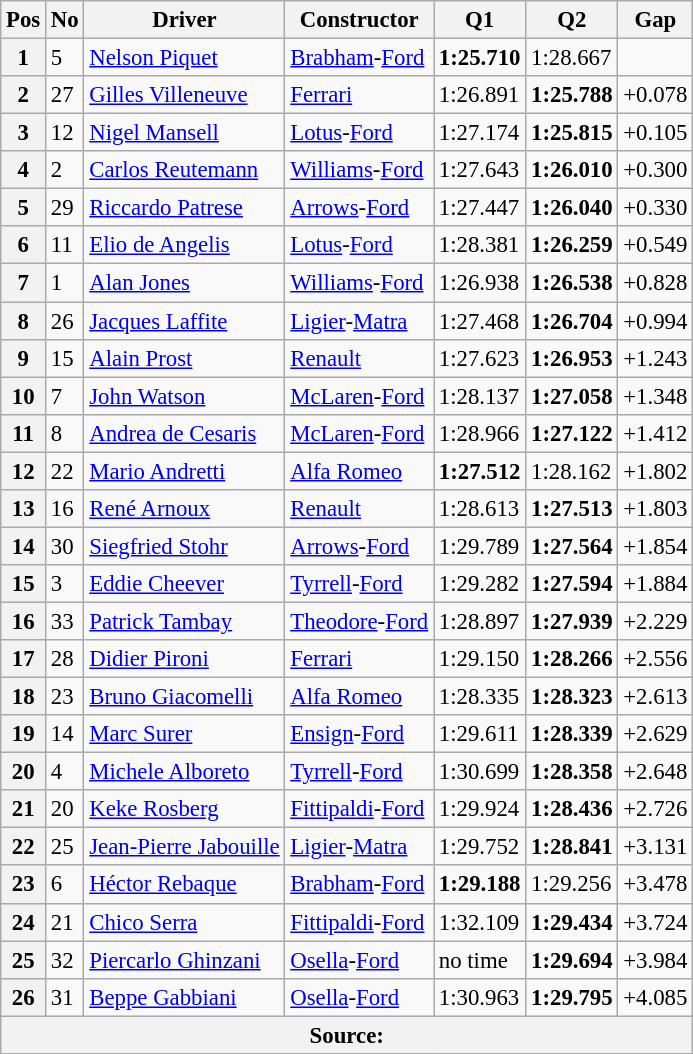<table class="wikitable sortable" style="font-size: 95%;">
<tr>
<th>Pos</th>
<th>No</th>
<th>Driver</th>
<th>Constructor</th>
<th>Q1</th>
<th>Q2</th>
<th>Gap</th>
</tr>
<tr>
<th>1</th>
<td>5</td>
<td> <a href='#'>Nelson Piquet</a></td>
<td><a href='#'>Brabham</a>-<a href='#'>Ford</a></td>
<td><strong>1:25.710</strong></td>
<td>1:28.667</td>
<td></td>
</tr>
<tr>
<th>2</th>
<td>27</td>
<td> <a href='#'>Gilles Villeneuve</a></td>
<td><a href='#'>Ferrari</a></td>
<td>1:26.891</td>
<td><strong>1:25.788</strong></td>
<td>+0.078</td>
</tr>
<tr>
<th>3</th>
<td>12</td>
<td> <a href='#'>Nigel Mansell</a></td>
<td><a href='#'>Lotus</a>-<a href='#'>Ford</a></td>
<td>1:27.174</td>
<td><strong>1:25.815</strong></td>
<td>+0.105</td>
</tr>
<tr>
<th>4</th>
<td>2</td>
<td> <a href='#'>Carlos Reutemann</a></td>
<td><a href='#'>Williams</a>-<a href='#'>Ford</a></td>
<td>1:27.643</td>
<td><strong>1:26.010</strong></td>
<td>+0.300</td>
</tr>
<tr>
<th>5</th>
<td>29</td>
<td> <a href='#'>Riccardo Patrese</a></td>
<td><a href='#'>Arrows</a>-<a href='#'>Ford</a></td>
<td>1:27.447</td>
<td><strong>1:26.040</strong></td>
<td>+0.330</td>
</tr>
<tr>
<th>6</th>
<td>11</td>
<td> <a href='#'>Elio de Angelis</a></td>
<td><a href='#'>Lotus</a>-<a href='#'>Ford</a></td>
<td>1:28.381</td>
<td><strong>1:26.259</strong></td>
<td>+0.549</td>
</tr>
<tr>
<th>7</th>
<td>1</td>
<td> <a href='#'>Alan Jones</a></td>
<td><a href='#'>Williams</a>-<a href='#'>Ford</a></td>
<td>1:26.938</td>
<td><strong>1:26.538</strong></td>
<td>+0.828</td>
</tr>
<tr>
<th>8</th>
<td>26</td>
<td> <a href='#'>Jacques Laffite</a></td>
<td><a href='#'>Ligier</a>-<a href='#'>Matra</a></td>
<td>1:27.468</td>
<td><strong>1:26.704</strong></td>
<td>+0.994</td>
</tr>
<tr>
<th>9</th>
<td>15</td>
<td> <a href='#'>Alain Prost</a></td>
<td><a href='#'>Renault</a></td>
<td>1:27.623</td>
<td><strong>1:26.953</strong></td>
<td>+1.243</td>
</tr>
<tr>
<th>10</th>
<td>7</td>
<td> <a href='#'>John Watson</a></td>
<td><a href='#'>McLaren</a>-<a href='#'>Ford</a></td>
<td>1:28.137</td>
<td><strong>1:27.058</strong></td>
<td>+1.348</td>
</tr>
<tr>
<th>11</th>
<td>8</td>
<td> <a href='#'>Andrea de Cesaris</a></td>
<td><a href='#'>McLaren</a>-<a href='#'>Ford</a></td>
<td>1:28.966</td>
<td><strong>1:27.122</strong></td>
<td>+1.412</td>
</tr>
<tr>
<th>12</th>
<td>22</td>
<td> <a href='#'>Mario Andretti</a></td>
<td><a href='#'>Alfa Romeo</a></td>
<td><strong>1:27.512</strong></td>
<td>1:28.162</td>
<td>+1.802</td>
</tr>
<tr>
<th>13</th>
<td>16</td>
<td> <a href='#'>René Arnoux</a></td>
<td><a href='#'>Renault</a></td>
<td>1:28.613</td>
<td><strong>1:27.513</strong></td>
<td>+1.803</td>
</tr>
<tr>
<th>14</th>
<td>30</td>
<td> <a href='#'>Siegfried Stohr</a></td>
<td><a href='#'>Arrows</a>-<a href='#'>Ford</a></td>
<td>1:29.789</td>
<td><strong>1:27.564</strong></td>
<td>+1.854</td>
</tr>
<tr>
<th>15</th>
<td>3</td>
<td> <a href='#'>Eddie Cheever</a></td>
<td><a href='#'>Tyrrell</a>-<a href='#'>Ford</a></td>
<td>1:29.282</td>
<td><strong>1:27.594</strong></td>
<td>+1.884</td>
</tr>
<tr>
<th>16</th>
<td>33</td>
<td> <a href='#'>Patrick Tambay</a></td>
<td><a href='#'>Theodore</a>-<a href='#'>Ford</a></td>
<td>1:28.897</td>
<td><strong>1:27.939</strong></td>
<td>+2.229</td>
</tr>
<tr>
<th>17</th>
<td>28</td>
<td> <a href='#'>Didier Pironi</a></td>
<td><a href='#'>Ferrari</a></td>
<td>1:29.150</td>
<td><strong>1:28.266</strong></td>
<td>+2.556</td>
</tr>
<tr>
<th>18</th>
<td>23</td>
<td> <a href='#'>Bruno Giacomelli</a></td>
<td><a href='#'>Alfa Romeo</a></td>
<td>1:28.335</td>
<td><strong>1:28.323</strong></td>
<td>+2.613</td>
</tr>
<tr>
<th>19</th>
<td>14</td>
<td> <a href='#'>Marc Surer</a></td>
<td><a href='#'>Ensign</a>-<a href='#'>Ford</a></td>
<td>1:29.611</td>
<td><strong>1:28.339</strong></td>
<td>+2.629</td>
</tr>
<tr>
<th>20</th>
<td>4</td>
<td> <a href='#'>Michele Alboreto</a></td>
<td><a href='#'>Tyrrell</a>-<a href='#'>Ford</a></td>
<td>1:30.699</td>
<td><strong>1:28.358</strong></td>
<td>+2.648</td>
</tr>
<tr>
<th>21</th>
<td>20</td>
<td> <a href='#'>Keke Rosberg</a></td>
<td><a href='#'>Fittipaldi</a>-<a href='#'>Ford</a></td>
<td>1:29.924</td>
<td><strong>1:28.436</strong></td>
<td>+2.726</td>
</tr>
<tr>
<th>22</th>
<td>25</td>
<td> <a href='#'>Jean-Pierre Jabouille</a></td>
<td><a href='#'>Ligier</a>-<a href='#'>Matra</a></td>
<td>1:29.752</td>
<td><strong>1:28.841</strong></td>
<td>+3.131</td>
</tr>
<tr>
<th>23</th>
<td>6</td>
<td> <a href='#'>Héctor Rebaque</a></td>
<td><a href='#'>Brabham</a>-<a href='#'>Ford</a></td>
<td><strong>1:29.188</strong></td>
<td>1:29.256</td>
<td>+3.478</td>
</tr>
<tr>
<th>24</th>
<td>21</td>
<td> <a href='#'>Chico Serra</a></td>
<td><a href='#'>Fittipaldi</a>-<a href='#'>Ford</a></td>
<td>1:32.109</td>
<td><strong>1:29.434</strong></td>
<td>+3.724</td>
</tr>
<tr>
<th>25</th>
<td>32</td>
<td> <a href='#'>Piercarlo Ghinzani</a></td>
<td><a href='#'>Osella</a>-<a href='#'>Ford</a></td>
<td>no time</td>
<td><strong>1:29.694</strong></td>
<td>+3.984</td>
</tr>
<tr>
<th>26</th>
<td>31</td>
<td> <a href='#'>Beppe Gabbiani</a></td>
<td><a href='#'>Osella</a>-<a href='#'>Ford</a></td>
<td>1:30.963</td>
<td><strong>1:29.795</strong></td>
<td>+4.085</td>
</tr>
<tr>
<th colspan="7" style="text-align: center">Source: </th>
</tr>
</table>
